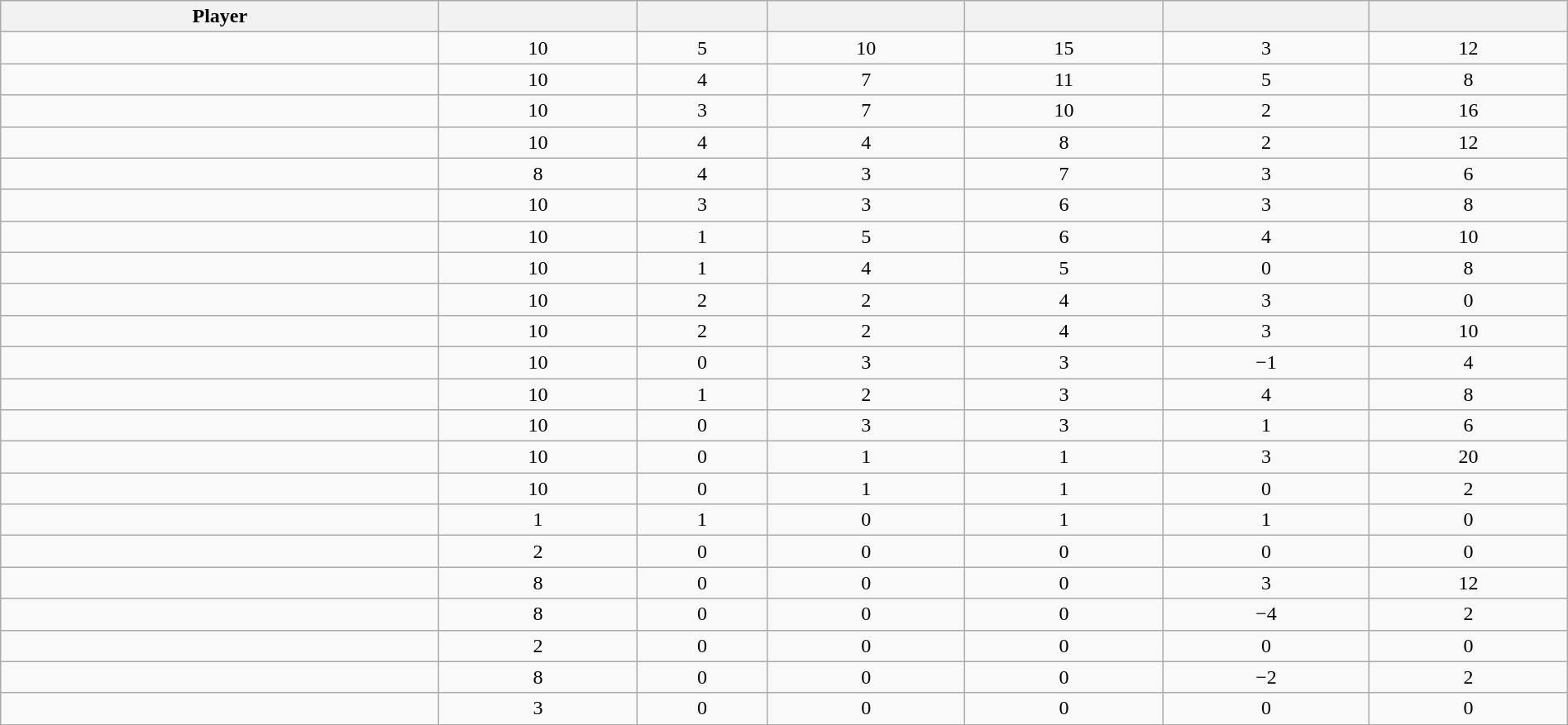<table class="wikitable sortable" style="width:100%;">
<tr align=center>
<th>Player</th>
<th></th>
<th></th>
<th></th>
<th></th>
<th data-sort-type="number"></th>
<th></th>
</tr>
<tr style="text-align:center;">
<td></td>
<td>10</td>
<td>5</td>
<td>10</td>
<td>15</td>
<td>3</td>
<td>12</td>
</tr>
<tr style="text-align:center;">
<td></td>
<td>10</td>
<td>4</td>
<td>7</td>
<td>11</td>
<td>5</td>
<td>8</td>
</tr>
<tr style="text-align:center;">
<td></td>
<td>10</td>
<td>3</td>
<td>7</td>
<td>10</td>
<td>2</td>
<td>16</td>
</tr>
<tr style="text-align:center;">
<td></td>
<td>10</td>
<td>4</td>
<td>4</td>
<td>8</td>
<td>2</td>
<td>12</td>
</tr>
<tr style="text-align:center;">
<td></td>
<td>8</td>
<td>4</td>
<td>3</td>
<td>7</td>
<td>3</td>
<td>6</td>
</tr>
<tr style="text-align:center;">
<td></td>
<td>10</td>
<td>3</td>
<td>3</td>
<td>6</td>
<td>3</td>
<td>8</td>
</tr>
<tr style="text-align:center;">
<td></td>
<td>10</td>
<td>1</td>
<td>5</td>
<td>6</td>
<td>4</td>
<td>10</td>
</tr>
<tr style="text-align:center;">
<td></td>
<td>10</td>
<td>1</td>
<td>4</td>
<td>5</td>
<td>0</td>
<td>8</td>
</tr>
<tr style="text-align:center;">
<td></td>
<td>10</td>
<td>2</td>
<td>2</td>
<td>4</td>
<td>3</td>
<td>0</td>
</tr>
<tr style="text-align:center;">
<td></td>
<td>10</td>
<td>2</td>
<td>2</td>
<td>4</td>
<td>3</td>
<td>10</td>
</tr>
<tr style="text-align:center;">
<td></td>
<td>10</td>
<td>0</td>
<td>3</td>
<td>3</td>
<td>−1</td>
<td>4</td>
</tr>
<tr style="text-align:center;">
<td></td>
<td>10</td>
<td>1</td>
<td>2</td>
<td>3</td>
<td>4</td>
<td>8</td>
</tr>
<tr style="text-align:center;">
<td></td>
<td>10</td>
<td>0</td>
<td>3</td>
<td>3</td>
<td>1</td>
<td>6</td>
</tr>
<tr style="text-align:center;">
<td></td>
<td>10</td>
<td>0</td>
<td>1</td>
<td>1</td>
<td>3</td>
<td>20</td>
</tr>
<tr style="text-align:center;">
<td></td>
<td>10</td>
<td>0</td>
<td>1</td>
<td>1</td>
<td>0</td>
<td>2</td>
</tr>
<tr style="text-align:center;">
<td></td>
<td>1</td>
<td>1</td>
<td>0</td>
<td>1</td>
<td>1</td>
<td>0</td>
</tr>
<tr style="text-align:center;">
<td></td>
<td>2</td>
<td>0</td>
<td>0</td>
<td>0</td>
<td>0</td>
<td>0</td>
</tr>
<tr style="text-align:center;">
<td></td>
<td>8</td>
<td>0</td>
<td>0</td>
<td>0</td>
<td>3</td>
<td>12</td>
</tr>
<tr style="text-align:center;">
<td></td>
<td>8</td>
<td>0</td>
<td>0</td>
<td>0</td>
<td>−4</td>
<td>2</td>
</tr>
<tr style="text-align:center;">
<td></td>
<td>2</td>
<td>0</td>
<td>0</td>
<td>0</td>
<td>0</td>
<td>0</td>
</tr>
<tr style="text-align:center;">
<td></td>
<td>8</td>
<td>0</td>
<td>0</td>
<td>0</td>
<td>−2</td>
<td>2</td>
</tr>
<tr style="text-align:center;">
<td></td>
<td>3</td>
<td>0</td>
<td>0</td>
<td>0</td>
<td>0</td>
<td>0</td>
</tr>
</table>
